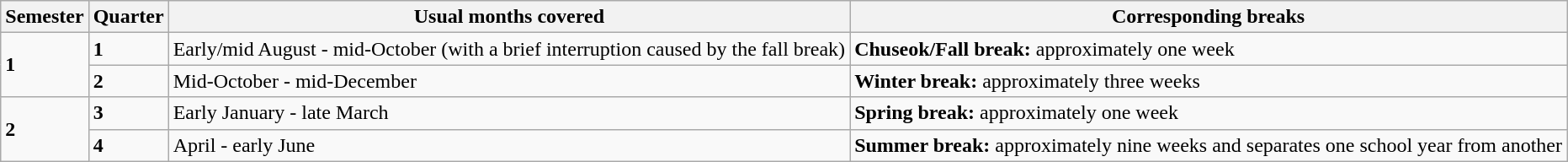<table class="wikitable">
<tr>
<th>Semester</th>
<th>Quarter</th>
<th>Usual months covered</th>
<th>Corresponding breaks</th>
</tr>
<tr>
<td rowspan="2"><strong>1</strong></td>
<td><strong>1</strong></td>
<td>Early/mid August - mid-October (with a brief interruption caused by the fall break)</td>
<td><strong>Chuseok/Fall break:</strong> approximately one week</td>
</tr>
<tr>
<td><strong>2</strong></td>
<td>Mid-October - mid-December</td>
<td><strong>Winter break:</strong> approximately three weeks</td>
</tr>
<tr>
<td rowspan="2"><strong>2</strong></td>
<td><strong>3</strong></td>
<td>Early January - late March</td>
<td><strong>Spring break:</strong> approximately one week</td>
</tr>
<tr>
<td><strong>4</strong></td>
<td>April - early June</td>
<td><strong>Summer break:</strong> approximately nine weeks and separates one school year from another</td>
</tr>
</table>
